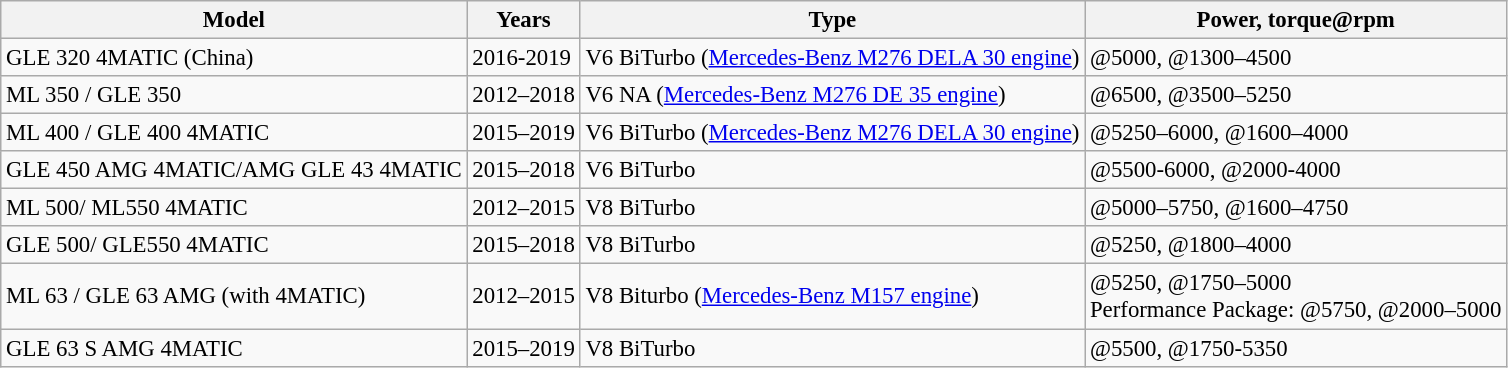<table class="wikitable collapsible sortable" style="font-size:95%;">
<tr>
<th>Model</th>
<th>Years</th>
<th>Type</th>
<th>Power, torque@rpm</th>
</tr>
<tr>
<td>GLE 320 4MATIC (China)</td>
<td>2016-2019</td>
<td> V6 BiTurbo (<a href='#'>Mercedes-Benz M276 DELA 30 engine</a>)</td>
<td> @5000,  @1300–4500</td>
</tr>
<tr>
<td>ML 350 / GLE 350</td>
<td>2012–2018</td>
<td> V6 NA (<a href='#'>Mercedes-Benz M276 DE 35 engine</a>)</td>
<td> @6500,  @3500–5250</td>
</tr>
<tr>
<td>ML 400 / GLE 400 4MATIC</td>
<td>2015–2019</td>
<td> V6 BiTurbo (<a href='#'>Mercedes-Benz M276 DELA 30 engine</a>)</td>
<td> @5250–6000,  @1600–4000</td>
</tr>
<tr>
<td>GLE 450 AMG 4MATIC/AMG GLE 43 4MATIC</td>
<td>2015–2018</td>
<td> V6 BiTurbo</td>
<td> @5500-6000,  @2000-4000</td>
</tr>
<tr>
<td>ML 500/ ML550 4MATIC</td>
<td>2012–2015</td>
<td> V8 BiTurbo</td>
<td> @5000–5750,  @1600–4750</td>
</tr>
<tr>
<td>GLE 500/ GLE550 4MATIC</td>
<td>2015–2018</td>
<td> V8 BiTurbo</td>
<td> @5250,  @1800–4000</td>
</tr>
<tr>
<td>ML 63 / GLE 63 AMG (with 4MATIC)</td>
<td>2012–2015</td>
<td> V8 Biturbo (<a href='#'>Mercedes-Benz M157 engine</a>)</td>
<td> @5250,  @1750–5000<br>Performance Package:  @5750,  @2000–5000</td>
</tr>
<tr>
<td>GLE 63 S AMG 4MATIC</td>
<td>2015–2019</td>
<td> V8 BiTurbo</td>
<td> @5500,  @1750-5350</td>
</tr>
</table>
